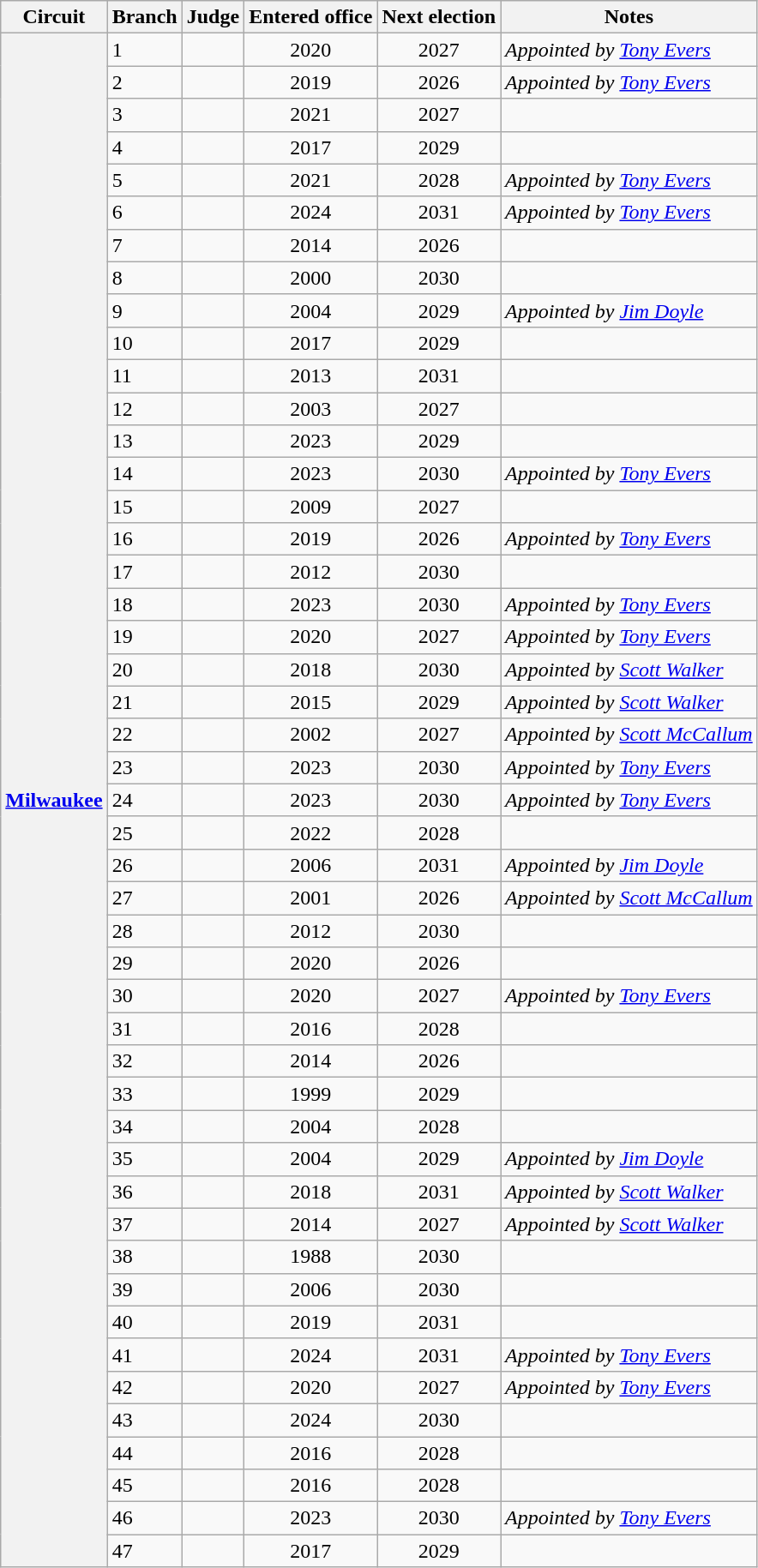<table class="wikitable sortable">
<tr>
<th>Circuit</th>
<th>Branch</th>
<th>Judge</th>
<th>Entered office</th>
<th>Next election</th>
<th>Notes</th>
</tr>
<tr>
<th rowspan="47"><a href='#'>Milwaukee</a></th>
<td>1</td>
<td></td>
<td align="center">2020</td>
<td align="center">2027</td>
<td><em>Appointed by <a href='#'>Tony Evers</a></em></td>
</tr>
<tr>
<td>2</td>
<td></td>
<td align="center">2019</td>
<td align="center">2026</td>
<td><em>Appointed by <a href='#'>Tony Evers</a></em></td>
</tr>
<tr>
<td>3</td>
<td></td>
<td align="center">2021</td>
<td align="center">2027</td>
<td></td>
</tr>
<tr>
<td>4</td>
<td></td>
<td align="center">2017</td>
<td align="center">2029</td>
<td></td>
</tr>
<tr>
<td>5</td>
<td></td>
<td align="center">2021</td>
<td align="center">2028</td>
<td><em>Appointed by <a href='#'>Tony Evers</a></em></td>
</tr>
<tr>
<td>6</td>
<td></td>
<td align="center">2024</td>
<td align="center">2031</td>
<td><em>Appointed by <a href='#'>Tony Evers</a></em></td>
</tr>
<tr>
<td>7</td>
<td></td>
<td align="center">2014</td>
<td align="center">2026</td>
<td></td>
</tr>
<tr>
<td>8</td>
<td></td>
<td align="center">2000</td>
<td align="center">2030</td>
<td></td>
</tr>
<tr>
<td>9</td>
<td></td>
<td align="center">2004</td>
<td align="center">2029</td>
<td><em>Appointed by <a href='#'>Jim Doyle</a></em></td>
</tr>
<tr>
<td>10</td>
<td></td>
<td align="center">2017</td>
<td align="center">2029</td>
<td></td>
</tr>
<tr>
<td>11</td>
<td></td>
<td align="center">2013</td>
<td align="center">2031</td>
<td></td>
</tr>
<tr>
<td>12</td>
<td></td>
<td align="center">2003</td>
<td align="center">2027</td>
<td></td>
</tr>
<tr>
<td>13</td>
<td></td>
<td align="center">2023</td>
<td align="center">2029</td>
<td></td>
</tr>
<tr>
<td>14</td>
<td></td>
<td align="center">2023</td>
<td align="center">2030</td>
<td><em>Appointed by <a href='#'>Tony Evers</a></em></td>
</tr>
<tr>
<td>15</td>
<td></td>
<td align="center">2009</td>
<td align="center">2027</td>
<td></td>
</tr>
<tr>
<td>16</td>
<td></td>
<td align="center">2019</td>
<td align="center">2026</td>
<td><em>Appointed by <a href='#'>Tony Evers</a></em></td>
</tr>
<tr>
<td>17</td>
<td></td>
<td align="center">2012</td>
<td align="center">2030</td>
<td></td>
</tr>
<tr>
<td>18</td>
<td></td>
<td align="center">2023</td>
<td align="center">2030</td>
<td><em>Appointed by <a href='#'>Tony Evers</a></em></td>
</tr>
<tr>
<td>19</td>
<td></td>
<td align="center">2020</td>
<td align="center">2027</td>
<td><em>Appointed by <a href='#'>Tony Evers</a></em></td>
</tr>
<tr>
<td>20</td>
<td></td>
<td align="center">2018</td>
<td align="center">2030</td>
<td><em>Appointed by <a href='#'>Scott Walker</a></em></td>
</tr>
<tr>
<td>21</td>
<td></td>
<td align="center">2015</td>
<td align="center">2029</td>
<td><em>Appointed by <a href='#'>Scott Walker</a></em></td>
</tr>
<tr>
<td>22</td>
<td></td>
<td align="center">2002</td>
<td align="center">2027</td>
<td><em>Appointed by <a href='#'>Scott McCallum</a></em></td>
</tr>
<tr>
<td>23</td>
<td></td>
<td align="center">2023</td>
<td align="center">2030</td>
<td><em>Appointed by <a href='#'>Tony Evers</a></em></td>
</tr>
<tr>
<td>24</td>
<td></td>
<td align="center">2023</td>
<td align="center">2030</td>
<td><em>Appointed by <a href='#'>Tony Evers</a></em></td>
</tr>
<tr>
<td>25</td>
<td></td>
<td align="center">2022</td>
<td align="center">2028</td>
<td></td>
</tr>
<tr>
<td>26</td>
<td></td>
<td align="center">2006</td>
<td align="center">2031</td>
<td><em>Appointed by <a href='#'>Jim Doyle</a></em></td>
</tr>
<tr>
<td>27</td>
<td></td>
<td align="center">2001</td>
<td align="center">2026</td>
<td><em>Appointed by <a href='#'>Scott McCallum</a></em></td>
</tr>
<tr>
<td>28</td>
<td></td>
<td align="center">2012</td>
<td align="center">2030</td>
<td></td>
</tr>
<tr>
<td>29</td>
<td></td>
<td align="center">2020</td>
<td align="center">2026</td>
<td></td>
</tr>
<tr>
<td>30</td>
<td></td>
<td align="center">2020</td>
<td align="center">2027</td>
<td><em>Appointed by <a href='#'>Tony Evers</a></em></td>
</tr>
<tr>
<td>31</td>
<td></td>
<td align="center">2016</td>
<td align="center">2028</td>
<td></td>
</tr>
<tr>
<td>32</td>
<td></td>
<td align="center">2014</td>
<td align="center">2026</td>
<td></td>
</tr>
<tr>
<td>33</td>
<td></td>
<td align="center">1999</td>
<td align="center">2029</td>
<td></td>
</tr>
<tr>
<td>34</td>
<td></td>
<td align="center">2004</td>
<td align="center">2028</td>
<td></td>
</tr>
<tr>
<td>35</td>
<td></td>
<td align="center">2004</td>
<td align="center">2029</td>
<td><em>Appointed by <a href='#'>Jim Doyle</a></em></td>
</tr>
<tr>
<td>36</td>
<td></td>
<td align="center">2018</td>
<td align="center">2031</td>
<td><em>Appointed by <a href='#'>Scott Walker</a></em></td>
</tr>
<tr>
<td>37</td>
<td></td>
<td align="center">2014</td>
<td align="center">2027</td>
<td><em>Appointed by <a href='#'>Scott Walker</a></em></td>
</tr>
<tr>
<td>38</td>
<td></td>
<td align="center">1988</td>
<td align="center">2030</td>
<td></td>
</tr>
<tr>
<td>39</td>
<td></td>
<td align="center">2006</td>
<td align="center">2030</td>
<td></td>
</tr>
<tr>
<td>40</td>
<td></td>
<td align="center">2019</td>
<td align="center">2031</td>
<td></td>
</tr>
<tr>
<td>41</td>
<td></td>
<td align="center">2024</td>
<td align="center">2031</td>
<td><em>Appointed by <a href='#'>Tony Evers</a></em></td>
</tr>
<tr>
<td>42</td>
<td></td>
<td align="center">2020</td>
<td align="center">2027</td>
<td><em>Appointed by <a href='#'>Tony Evers</a></em></td>
</tr>
<tr>
<td>43</td>
<td></td>
<td align="center">2024</td>
<td align="center">2030</td>
<td></td>
</tr>
<tr>
<td>44</td>
<td></td>
<td align="center">2016</td>
<td align="center">2028</td>
<td></td>
</tr>
<tr>
<td>45</td>
<td></td>
<td align="center">2016</td>
<td align="center">2028</td>
<td></td>
</tr>
<tr>
<td>46</td>
<td></td>
<td align="center">2023</td>
<td align="center">2030</td>
<td><em>Appointed by <a href='#'>Tony Evers</a></em></td>
</tr>
<tr>
<td>47</td>
<td></td>
<td align="center">2017</td>
<td align="center">2029</td>
<td></td>
</tr>
</table>
